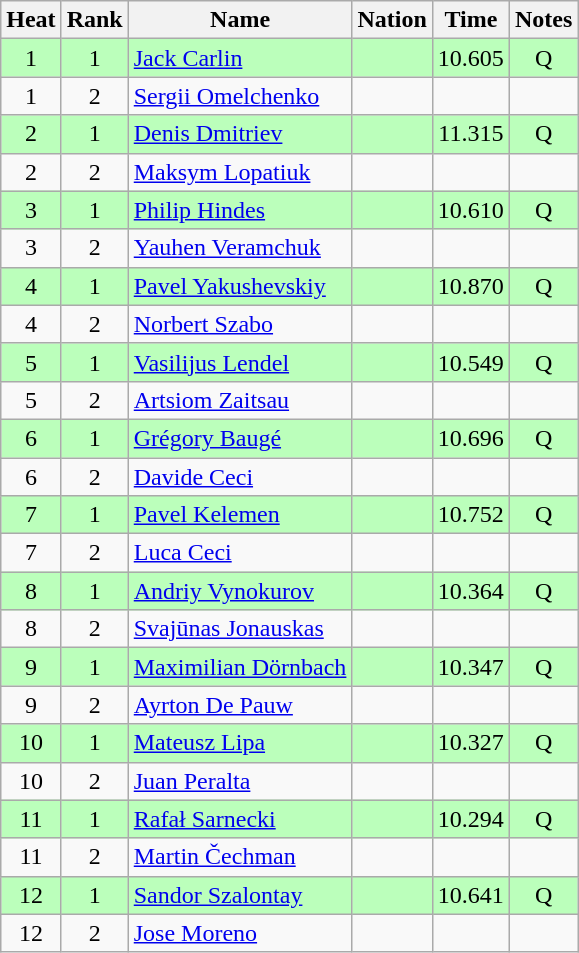<table class="wikitable sortable" style="text-align:center">
<tr>
<th>Heat</th>
<th>Rank</th>
<th>Name</th>
<th>Nation</th>
<th>Time</th>
<th>Notes</th>
</tr>
<tr bgcolor=bbffbb>
<td>1</td>
<td>1</td>
<td align=left><a href='#'>Jack Carlin</a></td>
<td align=left></td>
<td>10.605</td>
<td>Q</td>
</tr>
<tr>
<td>1</td>
<td>2</td>
<td align=left><a href='#'>Sergii Omelchenko</a></td>
<td align=left></td>
<td></td>
<td></td>
</tr>
<tr bgcolor=bbffbb>
<td>2</td>
<td>1</td>
<td align=left><a href='#'>Denis Dmitriev</a></td>
<td align=left></td>
<td>11.315</td>
<td>Q</td>
</tr>
<tr>
<td>2</td>
<td>2</td>
<td align=left><a href='#'>Maksym Lopatiuk</a></td>
<td align=left></td>
<td></td>
<td></td>
</tr>
<tr bgcolor=bbffbb>
<td>3</td>
<td>1</td>
<td align=left><a href='#'>Philip Hindes</a></td>
<td align=left></td>
<td>10.610</td>
<td>Q</td>
</tr>
<tr>
<td>3</td>
<td>2</td>
<td align=left><a href='#'>Yauhen Veramchuk</a></td>
<td align=left></td>
<td></td>
<td></td>
</tr>
<tr bgcolor=bbffbb>
<td>4</td>
<td>1</td>
<td align=left><a href='#'>Pavel Yakushevskiy</a></td>
<td align=left></td>
<td>10.870</td>
<td>Q</td>
</tr>
<tr>
<td>4</td>
<td>2</td>
<td align=left><a href='#'>Norbert Szabo</a></td>
<td align=left></td>
<td></td>
<td></td>
</tr>
<tr bgcolor=bbffbb>
<td>5</td>
<td>1</td>
<td align=left><a href='#'>Vasilijus Lendel</a></td>
<td align=left></td>
<td>10.549</td>
<td>Q</td>
</tr>
<tr>
<td>5</td>
<td>2</td>
<td align=left><a href='#'>Artsiom Zaitsau</a></td>
<td align=left></td>
<td></td>
<td></td>
</tr>
<tr bgcolor=bbffbb>
<td>6</td>
<td>1</td>
<td align=left><a href='#'>Grégory Baugé</a></td>
<td align=left></td>
<td>10.696</td>
<td>Q</td>
</tr>
<tr>
<td>6</td>
<td>2</td>
<td align=left><a href='#'>Davide Ceci</a></td>
<td align=left></td>
<td></td>
<td></td>
</tr>
<tr bgcolor=bbffbb>
<td>7</td>
<td>1</td>
<td align=left><a href='#'>Pavel Kelemen</a></td>
<td align=left></td>
<td>10.752</td>
<td>Q</td>
</tr>
<tr>
<td>7</td>
<td>2</td>
<td align=left><a href='#'>Luca Ceci</a></td>
<td align=left></td>
<td></td>
<td></td>
</tr>
<tr bgcolor=bbffbb>
<td>8</td>
<td>1</td>
<td align=left><a href='#'>Andriy Vynokurov</a></td>
<td align=left></td>
<td>10.364</td>
<td>Q</td>
</tr>
<tr>
<td>8</td>
<td>2</td>
<td align=left><a href='#'>Svajūnas Jonauskas</a></td>
<td align=left></td>
<td></td>
<td></td>
</tr>
<tr bgcolor=bbffbb>
<td>9</td>
<td>1</td>
<td align=left><a href='#'>Maximilian Dörnbach</a></td>
<td align=left></td>
<td>10.347</td>
<td>Q</td>
</tr>
<tr>
<td>9</td>
<td>2</td>
<td align=left><a href='#'>Ayrton De Pauw</a></td>
<td align=left></td>
<td></td>
<td></td>
</tr>
<tr bgcolor=bbffbb>
<td>10</td>
<td>1</td>
<td align=left><a href='#'>Mateusz Lipa</a></td>
<td align=left></td>
<td>10.327</td>
<td>Q</td>
</tr>
<tr>
<td>10</td>
<td>2</td>
<td align=left><a href='#'>Juan Peralta</a></td>
<td align=left></td>
<td></td>
<td></td>
</tr>
<tr bgcolor=bbffbb>
<td>11</td>
<td>1</td>
<td align=left><a href='#'>Rafał Sarnecki</a></td>
<td align=left></td>
<td>10.294</td>
<td>Q</td>
</tr>
<tr>
<td>11</td>
<td>2</td>
<td align=left><a href='#'>Martin Čechman</a></td>
<td align=left></td>
<td></td>
<td></td>
</tr>
<tr bgcolor=bbffbb>
<td>12</td>
<td>1</td>
<td align=left><a href='#'>Sandor Szalontay</a></td>
<td align=left></td>
<td>10.641</td>
<td>Q</td>
</tr>
<tr>
<td>12</td>
<td>2</td>
<td align=left><a href='#'>Jose Moreno</a></td>
<td align=left></td>
<td></td>
<td></td>
</tr>
</table>
